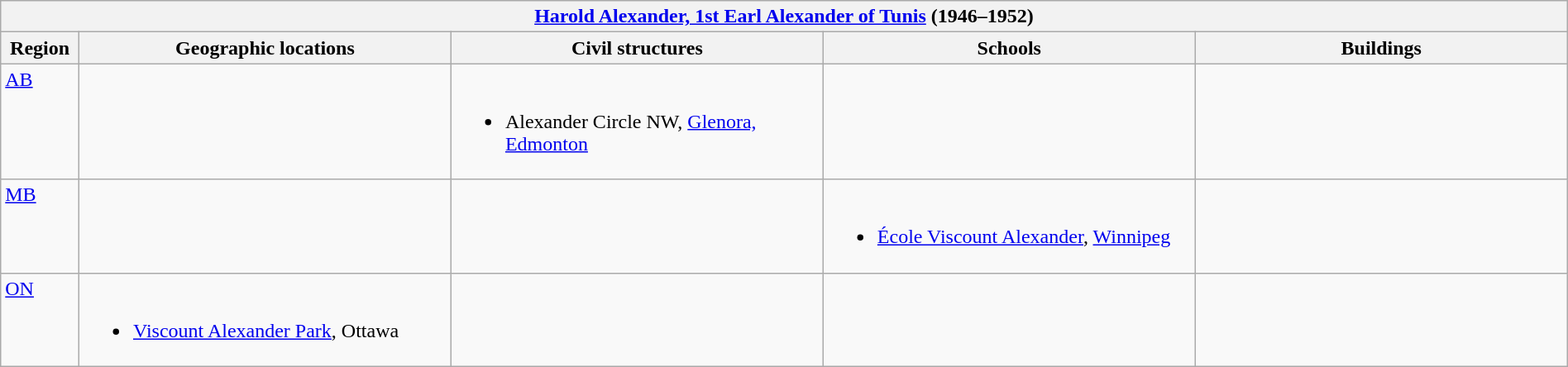<table class="wikitable" width="100%">
<tr>
<th colspan="5"> <a href='#'>Harold Alexander, 1st Earl Alexander of Tunis</a> (1946–1952)</th>
</tr>
<tr>
<th width="5%">Region</th>
<th width="23.75%">Geographic locations</th>
<th width="23.75%">Civil structures</th>
<th width="23.75%">Schools</th>
<th width="23.75%">Buildings</th>
</tr>
<tr>
<td align=left valign=top> <a href='#'>AB</a></td>
<td></td>
<td align=left valign=top><br><ul><li>Alexander Circle NW, <a href='#'>Glenora, Edmonton</a></li></ul></td>
<td></td>
<td></td>
</tr>
<tr>
<td align=left valign=top> <a href='#'>MB</a></td>
<td></td>
<td></td>
<td align=left valign=top><br><ul><li><a href='#'>École Viscount Alexander</a>, <a href='#'>Winnipeg</a></li></ul></td>
<td></td>
</tr>
<tr>
<td align=left valign=top> <a href='#'>ON</a></td>
<td align=left valign=top><br><ul><li><a href='#'>Viscount Alexander Park</a>, Ottawa</li></ul></td>
<td></td>
<td></td>
<td></td>
</tr>
</table>
